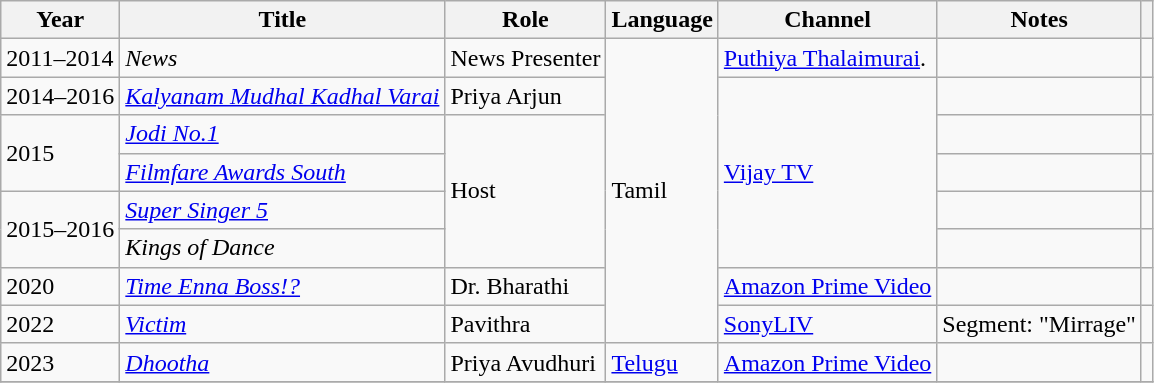<table class="wikitable sortable">
<tr>
<th scope="col">Year</th>
<th scope="col">Title</th>
<th scope="col">Role</th>
<th scope="col">Language</th>
<th scope="col">Channel</th>
<th scope="col" class="unsortable">Notes</th>
<th scope="col" class="unsortable"></th>
</tr>
<tr>
<td>2011–2014</td>
<td><em>News</em></td>
<td>News Presenter</td>
<td rowspan="8">Tamil</td>
<td><a href='#'>Puthiya Thalaimurai</a>.</td>
<td></td>
<td></td>
</tr>
<tr>
<td>2014–2016</td>
<td><em><a href='#'>Kalyanam Mudhal Kadhal Varai</a></em></td>
<td>Priya Arjun</td>
<td rowspan="5"><a href='#'>Vijay TV</a></td>
<td></td>
<td></td>
</tr>
<tr>
<td rowspan="2">2015</td>
<td><em><a href='#'>Jodi No.1</a></em></td>
<td rowspan="4">Host</td>
<td></td>
<td></td>
</tr>
<tr>
<td><em><a href='#'>Filmfare Awards South</a></em></td>
<td></td>
<td></td>
</tr>
<tr>
<td rowspan="2">2015–2016</td>
<td><a href='#'><em>Super Singer 5</em></a></td>
<td></td>
<td></td>
</tr>
<tr>
<td><em>Kings of Dance</em></td>
<td></td>
<td></td>
</tr>
<tr>
<td>2020</td>
<td><em><a href='#'>Time Enna Boss!?</a></em></td>
<td>Dr. Bharathi</td>
<td><a href='#'>Amazon Prime Video</a></td>
<td></td>
</tr>
<tr>
<td>2022</td>
<td><em><a href='#'>Victim</a></em></td>
<td>Pavithra</td>
<td><a href='#'>SonyLIV</a></td>
<td>Segment: "Mirrage"</td>
<td></td>
</tr>
<tr>
<td>2023</td>
<td><em><a href='#'>Dhootha</a></em></td>
<td>Priya Avudhuri</td>
<td><a href='#'>Telugu</a></td>
<td><a href='#'>Amazon Prime Video</a></td>
<td></td>
<td></td>
</tr>
<tr>
</tr>
</table>
